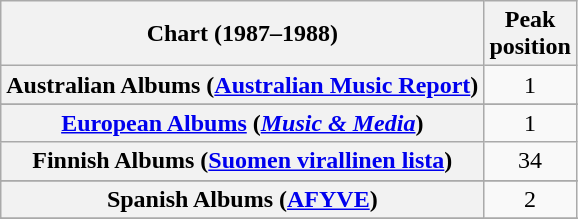<table class="wikitable sortable plainrowheaders" style="text-align:center">
<tr>
<th scope="col">Chart (1987–1988)</th>
<th scope="col">Peak<br>position</th>
</tr>
<tr>
<th scope="row">Australian Albums (<a href='#'>Australian Music Report</a>)</th>
<td>1</td>
</tr>
<tr>
</tr>
<tr>
</tr>
<tr>
</tr>
<tr>
<th scope="row"><a href='#'>European Albums</a> (<em><a href='#'>Music & Media</a></em>)</th>
<td>1</td>
</tr>
<tr>
<th scope="row">Finnish Albums (<a href='#'>Suomen virallinen lista</a>)</th>
<td>34</td>
</tr>
<tr>
</tr>
<tr>
</tr>
<tr>
</tr>
<tr>
</tr>
<tr>
<th scope="row">Spanish Albums (<a href='#'>AFYVE</a>)</th>
<td>2</td>
</tr>
<tr>
</tr>
<tr>
</tr>
<tr>
</tr>
<tr>
</tr>
</table>
